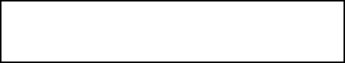<table style="margin:0 0 1em 1em; float:right; width:230px; padding:8px; border:1px solid #000;">
<tr>
<td><br>
</td>
</tr>
</table>
